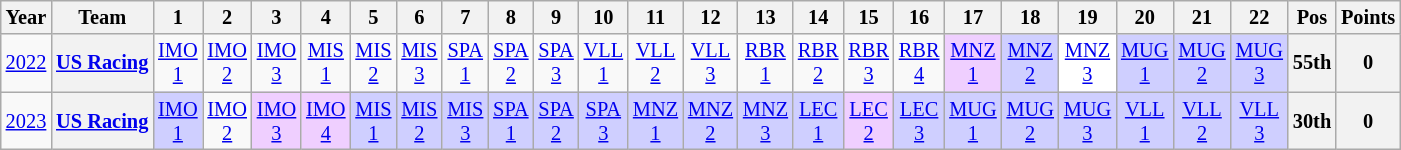<table class="wikitable" style="text-align:center; font-size:85%">
<tr>
<th>Year</th>
<th>Team</th>
<th>1</th>
<th>2</th>
<th>3</th>
<th>4</th>
<th>5</th>
<th>6</th>
<th>7</th>
<th>8</th>
<th>9</th>
<th>10</th>
<th>11</th>
<th>12</th>
<th>13</th>
<th>14</th>
<th>15</th>
<th>16</th>
<th>17</th>
<th>18</th>
<th>19</th>
<th>20</th>
<th>21</th>
<th>22</th>
<th>Pos</th>
<th>Points</th>
</tr>
<tr>
<td><a href='#'>2022</a></td>
<th nowrap><a href='#'>US Racing</a></th>
<td style="background:#;"><a href='#'>IMO<br>1</a></td>
<td style="background:#;"><a href='#'>IMO<br>2</a></td>
<td style="background:#;"><a href='#'>IMO<br>3</a></td>
<td style="background:#;"><a href='#'>MIS<br>1</a></td>
<td style="background:#;"><a href='#'>MIS<br>2</a></td>
<td style="background:#;"><a href='#'>MIS<br>3</a></td>
<td style="background:#;"><a href='#'>SPA<br>1</a></td>
<td style="background:#;"><a href='#'>SPA<br>2</a></td>
<td style="background:#;"><a href='#'>SPA<br>3</a></td>
<td style="background:#;"><a href='#'>VLL<br>1</a></td>
<td style="background:#;"><a href='#'>VLL<br>2</a></td>
<td style="background:#;"><a href='#'>VLL<br>3</a></td>
<td style="background:#;"><a href='#'>RBR<br>1</a><br></td>
<td style="background:#;"><a href='#'>RBR<br>2</a><br></td>
<td style="background:#;"><a href='#'>RBR<br>3</a><br></td>
<td style="background:#;"><a href='#'>RBR<br>4</a><br></td>
<td style="background:#EFCFFF;"><a href='#'>MNZ<br>1</a><br></td>
<td style="background:#CFCFFF;"><a href='#'>MNZ<br>2</a><br></td>
<td style="background:#FFFFFF;"><a href='#'>MNZ<br>3</a><br></td>
<td style="background:#CFCFFF;"><a href='#'>MUG<br>1</a><br></td>
<td style="background:#CFCFFF;"><a href='#'>MUG<br>2</a><br></td>
<td style="background:#CFCFFF;"><a href='#'>MUG<br>3</a><br></td>
<th>55th</th>
<th>0</th>
</tr>
<tr>
<td><a href='#'>2023</a></td>
<th nowrap><a href='#'>US Racing</a></th>
<td style="background:#CFCFFF;"><a href='#'>IMO<br>1</a><br></td>
<td style="background:#;"><a href='#'>IMO<br>2</a><br></td>
<td style="background:#EFCFFF;"><a href='#'>IMO<br>3</a><br></td>
<td style="background:#EFCFFF;"><a href='#'>IMO<br>4</a><br></td>
<td style="background:#CFCFFF;"><a href='#'>MIS<br>1</a><br></td>
<td style="background:#CFCFFF;"><a href='#'>MIS<br>2</a><br></td>
<td style="background:#CFCFFF;"><a href='#'>MIS<br>3</a><br></td>
<td style="background:#CFCFFF;"><a href='#'>SPA<br>1</a><br></td>
<td style="background:#CFCFFF;"><a href='#'>SPA<br>2</a><br></td>
<td style="background:#CFCFFF;"><a href='#'>SPA<br>3</a><br></td>
<td style="background:#CFCFFF;"><a href='#'>MNZ<br>1</a><br></td>
<td style="background:#CFCFFF;"><a href='#'>MNZ<br>2</a><br></td>
<td style="background:#CFCFFF;"><a href='#'>MNZ<br>3</a><br></td>
<td style="background:#CFCFFF;"><a href='#'>LEC<br>1</a><br></td>
<td style="background:#EFCFFF;"><a href='#'>LEC<br>2</a><br></td>
<td style="background:#CFCFFF;"><a href='#'>LEC<br>3</a><br></td>
<td style="background:#CFCFFF;"><a href='#'>MUG<br>1</a><br></td>
<td style="background:#CFCFFF;"><a href='#'>MUG<br>2</a><br></td>
<td style="background:#CFCFFF;"><a href='#'>MUG<br>3</a><br></td>
<td style="background:#CFCFFF;"><a href='#'>VLL<br>1</a><br></td>
<td style="background:#CFCFFF;"><a href='#'>VLL<br>2</a><br></td>
<td style="background:#CFCFFF;"><a href='#'>VLL<br>3</a><br></td>
<th>30th</th>
<th>0</th>
</tr>
</table>
